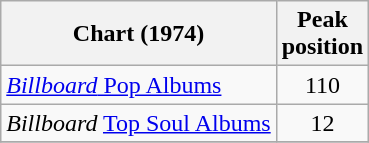<table class="wikitable">
<tr>
<th>Chart (1974)</th>
<th>Peak<br>position</th>
</tr>
<tr>
<td><a href='#'><em>Billboard</em> Pop Albums</a></td>
<td align=center>110</td>
</tr>
<tr>
<td><em>Billboard</em> <a href='#'>Top Soul Albums</a></td>
<td align=center>12</td>
</tr>
<tr>
</tr>
</table>
